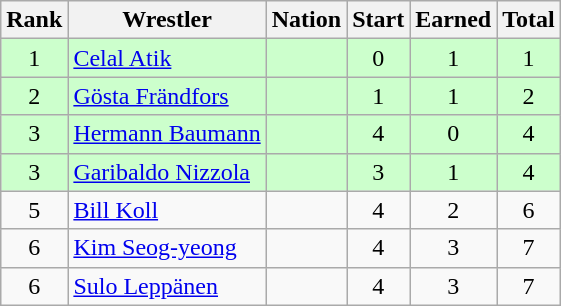<table class="wikitable sortable" style="text-align:center;">
<tr>
<th>Rank</th>
<th>Wrestler</th>
<th>Nation</th>
<th>Start</th>
<th>Earned</th>
<th>Total</th>
</tr>
<tr style="background:#cfc;">
<td>1</td>
<td align=left><a href='#'>Celal Atik</a></td>
<td align=left></td>
<td>0</td>
<td>1</td>
<td>1</td>
</tr>
<tr style="background:#cfc;">
<td>2</td>
<td align=left><a href='#'>Gösta Frändfors</a></td>
<td align=left></td>
<td>1</td>
<td>1</td>
<td>2</td>
</tr>
<tr style="background:#cfc;">
<td>3</td>
<td align=left><a href='#'>Hermann Baumann</a></td>
<td align=left></td>
<td>4</td>
<td>0</td>
<td>4</td>
</tr>
<tr style="background:#cfc;">
<td>3</td>
<td align=left><a href='#'>Garibaldo Nizzola</a></td>
<td align=left></td>
<td>3</td>
<td>1</td>
<td>4</td>
</tr>
<tr>
<td>5</td>
<td align=left><a href='#'>Bill Koll</a></td>
<td align=left></td>
<td>4</td>
<td>2</td>
<td>6</td>
</tr>
<tr>
<td>6</td>
<td align=left><a href='#'>Kim Seog-yeong</a></td>
<td align=left></td>
<td>4</td>
<td>3</td>
<td>7</td>
</tr>
<tr>
<td>6</td>
<td align=left><a href='#'>Sulo Leppänen</a></td>
<td align=left></td>
<td>4</td>
<td>3</td>
<td>7</td>
</tr>
</table>
